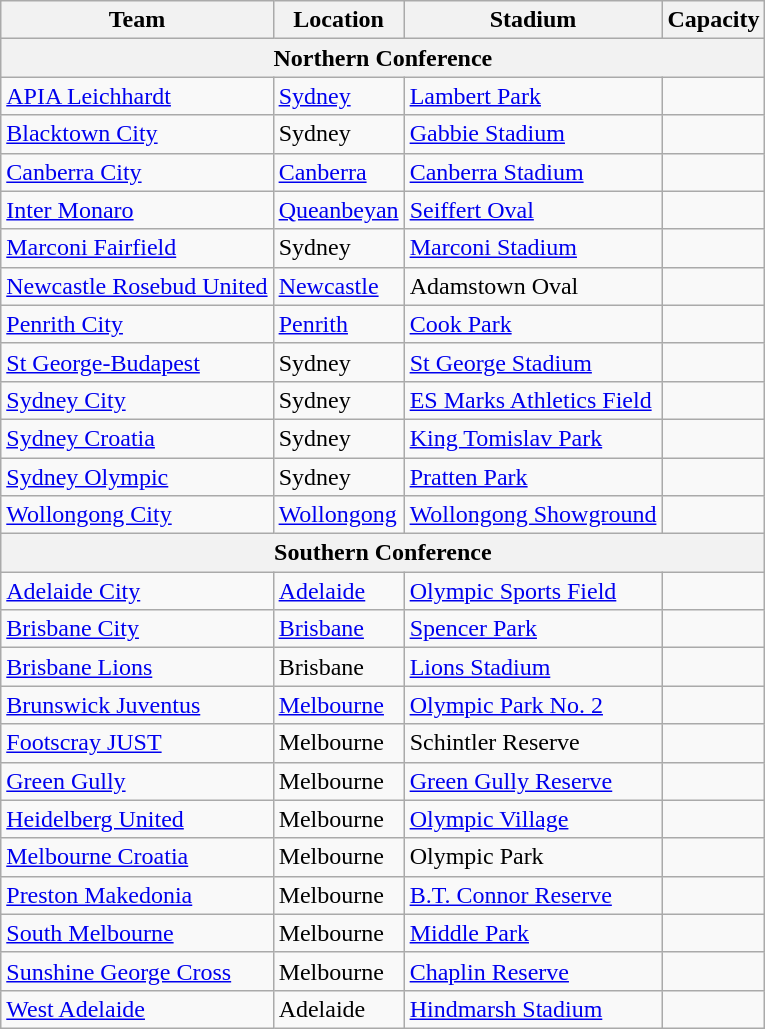<table class="wikitable sortable">
<tr>
<th>Team</th>
<th>Location</th>
<th>Stadium</th>
<th>Capacity</th>
</tr>
<tr>
<th colspan="4">Northern Conference</th>
</tr>
<tr>
<td><a href='#'>APIA Leichhardt</a></td>
<td><a href='#'>Sydney</a> </td>
<td><a href='#'>Lambert Park</a></td>
<td style="text-align:center"></td>
</tr>
<tr>
<td><a href='#'>Blacktown City</a></td>
<td>Sydney </td>
<td><a href='#'>Gabbie Stadium</a></td>
<td style="text-align:center"></td>
</tr>
<tr>
<td><a href='#'>Canberra City</a></td>
<td><a href='#'>Canberra</a></td>
<td><a href='#'>Canberra Stadium</a></td>
<td style="text-align:center"></td>
</tr>
<tr>
<td><a href='#'>Inter Monaro</a></td>
<td><a href='#'>Queanbeyan</a></td>
<td><a href='#'>Seiffert Oval</a></td>
<td style="text-align:center"></td>
</tr>
<tr>
<td><a href='#'>Marconi Fairfield</a></td>
<td>Sydney </td>
<td><a href='#'>Marconi Stadium</a></td>
<td style="text-align:center"></td>
</tr>
<tr>
<td><a href='#'>Newcastle Rosebud United</a></td>
<td><a href='#'>Newcastle</a></td>
<td>Adamstown Oval</td>
<td style="text-align:center"></td>
</tr>
<tr>
<td><a href='#'>Penrith City</a></td>
<td><a href='#'>Penrith</a></td>
<td><a href='#'>Cook Park</a></td>
<td style="text-align:center"></td>
</tr>
<tr>
<td><a href='#'>St George-Budapest</a></td>
<td>Sydney </td>
<td><a href='#'>St George Stadium</a></td>
<td style="text-align:center"></td>
</tr>
<tr>
<td><a href='#'>Sydney City</a></td>
<td>Sydney </td>
<td><a href='#'>ES Marks Athletics Field</a></td>
<td style="text-align:center"></td>
</tr>
<tr>
<td><a href='#'>Sydney Croatia</a></td>
<td>Sydney </td>
<td><a href='#'>King Tomislav Park</a></td>
<td style="text-align:center"></td>
</tr>
<tr>
<td><a href='#'>Sydney Olympic</a></td>
<td>Sydney </td>
<td><a href='#'>Pratten Park</a></td>
<td style="text-align:center"></td>
</tr>
<tr>
<td><a href='#'>Wollongong City</a></td>
<td><a href='#'>Wollongong</a></td>
<td><a href='#'>Wollongong Showground</a></td>
<td style="text-align:center"></td>
</tr>
<tr>
<th colspan="4">Southern Conference</th>
</tr>
<tr>
<td><a href='#'>Adelaide City</a></td>
<td><a href='#'>Adelaide</a> </td>
<td><a href='#'>Olympic Sports Field</a></td>
<td style="text-align:center"></td>
</tr>
<tr>
<td><a href='#'>Brisbane City</a></td>
<td><a href='#'>Brisbane</a> </td>
<td><a href='#'>Spencer Park</a></td>
<td style="text-align:center"></td>
</tr>
<tr>
<td><a href='#'>Brisbane Lions</a></td>
<td>Brisbane </td>
<td><a href='#'>Lions Stadium</a></td>
<td style="text-align:center"></td>
</tr>
<tr>
<td><a href='#'>Brunswick Juventus</a></td>
<td><a href='#'>Melbourne</a> </td>
<td><a href='#'>Olympic Park No. 2</a></td>
<td style="text-align:center"></td>
</tr>
<tr>
<td><a href='#'>Footscray JUST</a></td>
<td>Melbourne </td>
<td>Schintler Reserve</td>
<td style="text-align:center"></td>
</tr>
<tr>
<td><a href='#'>Green Gully</a></td>
<td>Melbourne </td>
<td><a href='#'>Green Gully Reserve</a></td>
<td style="text-align:center"></td>
</tr>
<tr>
<td><a href='#'>Heidelberg United</a></td>
<td>Melbourne </td>
<td><a href='#'>Olympic Village</a></td>
<td style="text-align:center"></td>
</tr>
<tr>
<td><a href='#'>Melbourne Croatia</a></td>
<td>Melbourne </td>
<td>Olympic Park</td>
<td style="text-align:center"></td>
</tr>
<tr>
<td><a href='#'>Preston Makedonia</a></td>
<td>Melbourne </td>
<td><a href='#'>B.T. Connor Reserve</a></td>
<td style="text-align:center"></td>
</tr>
<tr>
<td><a href='#'>South Melbourne</a></td>
<td>Melbourne </td>
<td><a href='#'>Middle Park</a></td>
<td style="text-align:center"></td>
</tr>
<tr>
<td><a href='#'>Sunshine George Cross</a></td>
<td>Melbourne </td>
<td><a href='#'>Chaplin Reserve</a></td>
<td style="text-align:center"></td>
</tr>
<tr>
<td><a href='#'>West Adelaide</a></td>
<td>Adelaide </td>
<td><a href='#'>Hindmarsh Stadium</a></td>
<td style="text-align:center"></td>
</tr>
</table>
